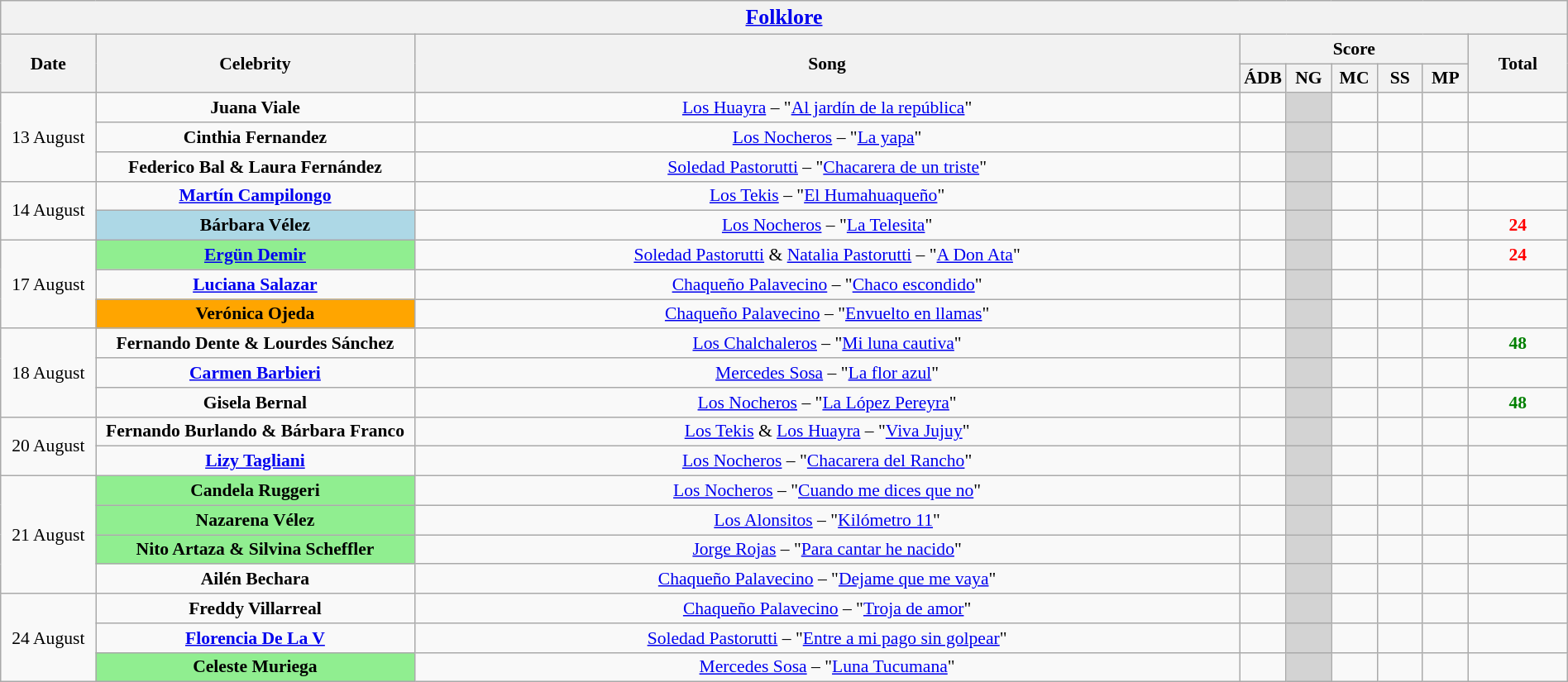<table class="wikitable collapsible collapsed" style="font-size:90%; text-align: center; width: 100%;">
<tr>
<th colspan="11" style="with: 95%;" align=center><big><a href='#'>Folklore</a></big></th>
</tr>
<tr>
<th width=70 rowspan="2">Date</th>
<th width=250 rowspan="2">Celebrity</th>
<th rowspan="2">Song</th>
<th colspan="5">Score</th>
<th rowspan="2">Total</th>
</tr>
<tr>
<th width=30>ÁDB</th>
<th width=30>NG</th>
<th width=30>MC</th>
<th width=30>SS</th>
<th width=30>MP</th>
</tr>
<tr>
<td rowspan=3>13 August</td>
<td><strong>Juana Viale</strong></td>
<td><a href='#'>Los Huayra</a> – "<a href='#'>Al jardín de la república</a>"</td>
<td></td>
<td bgcolor="lightgray"></td>
<td></td>
<td></td>
<td></td>
<td></td>
</tr>
<tr>
<td><strong>Cinthia Fernandez</strong></td>
<td><a href='#'>Los Nocheros</a> – "<a href='#'>La yapa</a>"</td>
<td></td>
<td bgcolor="lightgray"></td>
<td></td>
<td></td>
<td></td>
<td></td>
</tr>
<tr>
<td><strong>Federico Bal & Laura Fernández</strong></td>
<td><a href='#'>Soledad Pastorutti</a> – "<a href='#'>Chacarera de un triste</a>"</td>
<td></td>
<td bgcolor="lightgray"></td>
<td></td>
<td></td>
<td></td>
<td></td>
</tr>
<tr>
<td rowspan=2>14 August</td>
<td><strong><a href='#'>Martín Campilongo</a></strong></td>
<td><a href='#'>Los Tekis</a> – "<a href='#'>El Humahuaqueño</a>"</td>
<td></td>
<td bgcolor="lightgray"></td>
<td></td>
<td></td>
<td></td>
<td></td>
</tr>
<tr>
<td style="background:lightblue;"><strong>Bárbara Vélez</strong></td>
<td><a href='#'>Los Nocheros</a> – "<a href='#'>La Telesita</a>"</td>
<td></td>
<td bgcolor="lightgray"></td>
<td></td>
<td></td>
<td></td>
<td style="text-align:center; color:red;"><strong>24</strong></td>
</tr>
<tr>
<td rowspan=3>17 August</td>
<td style="background:lightgreen;"><strong><a href='#'>Ergün Demir</a></strong></td>
<td><a href='#'>Soledad Pastorutti</a> & <a href='#'>Natalia Pastorutti</a> – "<a href='#'>A Don Ata</a>"</td>
<td></td>
<td bgcolor="lightgray"></td>
<td></td>
<td></td>
<td></td>
<td style="text-align:center; color:red;"><strong>24</strong></td>
</tr>
<tr>
<td><strong><a href='#'>Luciana Salazar</a></strong></td>
<td><a href='#'>Chaqueño Palavecino</a> – "<a href='#'>Chaco escondido</a>"</td>
<td></td>
<td bgcolor="lightgray"></td>
<td></td>
<td></td>
<td></td>
<td></td>
</tr>
<tr>
<td style="background:Orange;"><strong>Verónica Ojeda</strong></td>
<td><a href='#'>Chaqueño Palavecino</a> – "<a href='#'>Envuelto en llamas</a>"</td>
<td></td>
<td bgcolor="lightgray"></td>
<td></td>
<td></td>
<td></td>
<td></td>
</tr>
<tr>
<td rowspan=3>18 August</td>
<td><strong>Fernando Dente & Lourdes Sánchez</strong></td>
<td><a href='#'>Los Chalchaleros</a> – "<a href='#'>Mi luna cautiva</a>"</td>
<td></td>
<td bgcolor="lightgray"></td>
<td></td>
<td></td>
<td></td>
<td style="text-align:center; color:green;"><strong>48</strong></td>
</tr>
<tr>
<td><strong><a href='#'>Carmen Barbieri</a></strong></td>
<td><a href='#'>Mercedes Sosa</a> – "<a href='#'>La flor azul</a>"</td>
<td></td>
<td bgcolor="lightgray"></td>
<td></td>
<td></td>
<td></td>
<td></td>
</tr>
<tr>
<td><strong>Gisela Bernal</strong></td>
<td><a href='#'>Los Nocheros</a> – "<a href='#'>La López Pereyra</a>"</td>
<td></td>
<td bgcolor="lightgray"></td>
<td></td>
<td></td>
<td></td>
<td style="text-align:center; color:green;"><strong>48</strong></td>
</tr>
<tr>
<td rowspan=2>20 August</td>
<td><strong>Fernando Burlando & Bárbara Franco</strong></td>
<td><a href='#'>Los Tekis</a> & <a href='#'>Los Huayra</a> – "<a href='#'>Viva Jujuy</a>"</td>
<td></td>
<td bgcolor="lightgray"></td>
<td></td>
<td></td>
<td></td>
<td></td>
</tr>
<tr>
<td><strong><a href='#'>Lizy Tagliani</a></strong></td>
<td><a href='#'>Los Nocheros</a> – "<a href='#'>Chacarera del Rancho</a>"</td>
<td></td>
<td bgcolor="lightgray"></td>
<td></td>
<td></td>
<td></td>
<td></td>
</tr>
<tr>
<td rowspan=4>21 August</td>
<td style="background:lightgreen;"><strong>Candela Ruggeri</strong></td>
<td><a href='#'>Los Nocheros</a> – "<a href='#'>Cuando me dices que no</a>"</td>
<td></td>
<td bgcolor="lightgray"></td>
<td></td>
<td></td>
<td></td>
<td></td>
</tr>
<tr>
<td style="background:lightgreen;"><strong>Nazarena Vélez</strong></td>
<td><a href='#'>Los Alonsitos</a> – "<a href='#'>Kilómetro 11</a>"</td>
<td></td>
<td bgcolor="lightgray"></td>
<td></td>
<td></td>
<td></td>
<td></td>
</tr>
<tr>
<td style="background:lightgreen;"><strong>Nito Artaza & Silvina Scheffler</strong></td>
<td><a href='#'>Jorge Rojas</a> – "<a href='#'>Para cantar he nacido</a>"</td>
<td></td>
<td bgcolor="lightgray"></td>
<td></td>
<td></td>
<td></td>
<td></td>
</tr>
<tr>
<td><strong>Ailén Bechara</strong></td>
<td><a href='#'>Chaqueño Palavecino</a> – "<a href='#'>Dejame que me vaya</a>"</td>
<td></td>
<td bgcolor="lightgray"></td>
<td></td>
<td></td>
<td></td>
<td></td>
</tr>
<tr>
<td rowspan=3>24 August</td>
<td><strong>Freddy Villarreal</strong></td>
<td><a href='#'>Chaqueño Palavecino</a> – "<a href='#'>Troja de amor</a>"</td>
<td></td>
<td bgcolor="lightgray"></td>
<td></td>
<td></td>
<td></td>
<td></td>
</tr>
<tr>
<td><strong><a href='#'>Florencia De La V</a></strong></td>
<td><a href='#'>Soledad Pastorutti</a> – "<a href='#'>Entre a mi pago sin golpear</a>"</td>
<td></td>
<td bgcolor="lightgray"></td>
<td></td>
<td></td>
<td></td>
<td></td>
</tr>
<tr>
<td style="background:lightgreen;"><strong>Celeste Muriega</strong></td>
<td><a href='#'>Mercedes Sosa</a> – "<a href='#'>Luna Tucumana</a>"</td>
<td></td>
<td bgcolor="lightgray"></td>
<td></td>
<td></td>
<td></td>
<td></td>
</tr>
</table>
